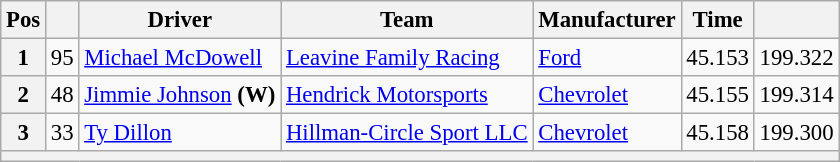<table class="wikitable" style="font-size:95%">
<tr>
<th>Pos</th>
<th></th>
<th>Driver</th>
<th>Team</th>
<th>Manufacturer</th>
<th>Time</th>
<th></th>
</tr>
<tr>
<th>1</th>
<td>95</td>
<td><a href='#'>Michael McDowell</a></td>
<td><a href='#'>Leavine Family Racing</a></td>
<td><a href='#'>Ford</a></td>
<td>45.153</td>
<td>199.322</td>
</tr>
<tr>
<th>2</th>
<td>48</td>
<td><a href='#'>Jimmie Johnson</a> <strong>(W)</strong></td>
<td><a href='#'>Hendrick Motorsports</a></td>
<td><a href='#'>Chevrolet</a></td>
<td>45.155</td>
<td>199.314</td>
</tr>
<tr>
<th>3</th>
<td>33</td>
<td><a href='#'>Ty Dillon</a></td>
<td><a href='#'>Hillman-Circle Sport LLC</a></td>
<td><a href='#'>Chevrolet</a></td>
<td>45.158</td>
<td>199.300</td>
</tr>
<tr>
<th colspan="7"></th>
</tr>
</table>
